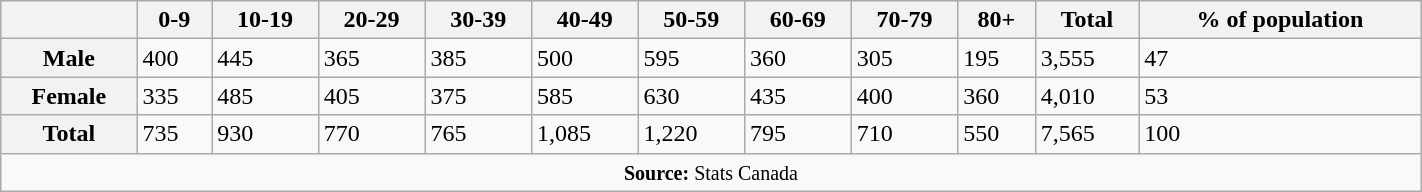<table class="wikitable" style="width: 75%; margin: 0 auto 0 auto;">
<tr>
<th> </th>
<th>0-9</th>
<th>10-19</th>
<th>20-29</th>
<th>30-39</th>
<th>40-49</th>
<th>50-59</th>
<th>60-69</th>
<th>70-79</th>
<th>80+</th>
<th>Total</th>
<th>% of population</th>
</tr>
<tr>
<th>Male</th>
<td>400</td>
<td>445</td>
<td>365</td>
<td>385</td>
<td>500</td>
<td>595</td>
<td>360</td>
<td>305</td>
<td>195</td>
<td>3,555</td>
<td>47</td>
</tr>
<tr>
<th>Female</th>
<td>335</td>
<td>485</td>
<td>405</td>
<td>375</td>
<td>585</td>
<td>630</td>
<td>435</td>
<td>400</td>
<td>360</td>
<td>4,010</td>
<td>53</td>
</tr>
<tr>
<th>Total</th>
<td>735</td>
<td>930</td>
<td>770</td>
<td>765</td>
<td>1,085</td>
<td>1,220</td>
<td>795</td>
<td>710</td>
<td>550</td>
<td>7,565</td>
<td>100</td>
</tr>
<tr>
<td colspan="15" style="text-align: center;"><small><strong>Source:</strong> Stats Canada</small></td>
</tr>
</table>
